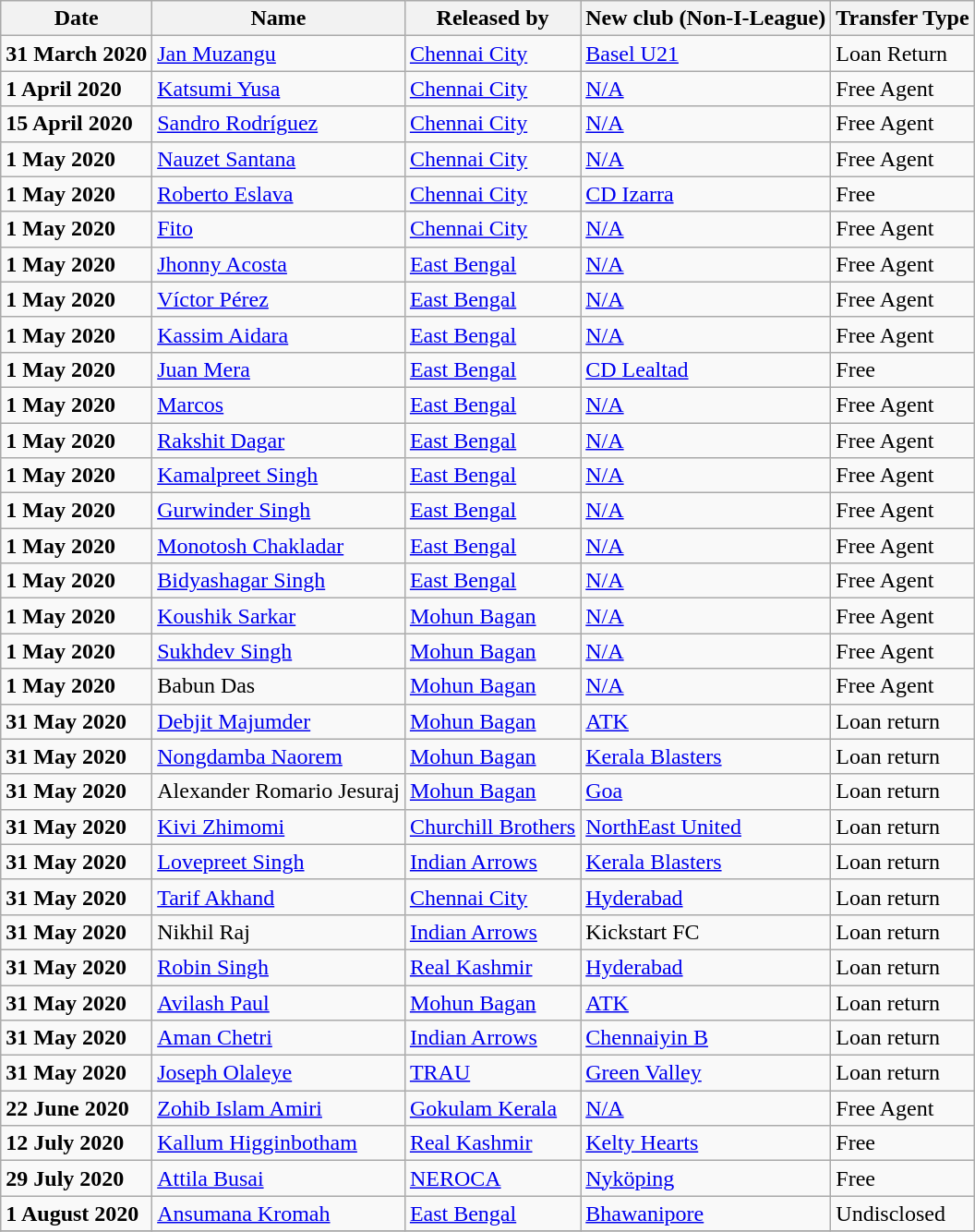<table class="wikitable sortable">
<tr>
<th>Date</th>
<th>Name</th>
<th>Released by</th>
<th>New club (Non-I-League)</th>
<th>Transfer Type</th>
</tr>
<tr>
<td><strong>31 March 2020</strong></td>
<td> <a href='#'>Jan Muzangu</a></td>
<td> <a href='#'>Chennai City</a></td>
<td> <a href='#'>Basel U21</a></td>
<td>Loan Return</td>
</tr>
<tr>
<td><strong>1 April 2020</strong></td>
<td> <a href='#'>Katsumi Yusa</a></td>
<td> <a href='#'>Chennai City</a></td>
<td><a href='#'>N/A</a></td>
<td>Free Agent</td>
</tr>
<tr>
<td><strong>15 April 2020</strong></td>
<td> <a href='#'>Sandro Rodríguez</a></td>
<td> <a href='#'>Chennai City</a></td>
<td><a href='#'>N/A</a></td>
<td>Free Agent</td>
</tr>
<tr>
<td><strong>1 May 2020</strong></td>
<td> <a href='#'>Nauzet Santana</a></td>
<td> <a href='#'>Chennai City</a></td>
<td><a href='#'>N/A</a></td>
<td>Free Agent</td>
</tr>
<tr>
<td><strong>1 May 2020</strong></td>
<td> <a href='#'>Roberto Eslava</a></td>
<td> <a href='#'>Chennai City</a></td>
<td><a href='#'>CD Izarra</a></td>
<td>Free</td>
</tr>
<tr>
<td><strong>1 May 2020</strong></td>
<td> <a href='#'>Fito</a></td>
<td> <a href='#'>Chennai City</a></td>
<td><a href='#'>N/A</a></td>
<td>Free Agent</td>
</tr>
<tr>
<td><strong>1 May 2020</strong></td>
<td> <a href='#'>Jhonny Acosta</a></td>
<td> <a href='#'>East Bengal</a></td>
<td><a href='#'>N/A</a></td>
<td>Free Agent</td>
</tr>
<tr>
<td><strong>1 May 2020</strong></td>
<td> <a href='#'>Víctor Pérez</a></td>
<td> <a href='#'>East Bengal</a></td>
<td><a href='#'>N/A</a></td>
<td>Free Agent</td>
</tr>
<tr>
<td><strong>1 May 2020</strong></td>
<td> <a href='#'>Kassim Aidara</a></td>
<td> <a href='#'>East Bengal</a></td>
<td><a href='#'>N/A</a></td>
<td>Free Agent</td>
</tr>
<tr>
<td><strong>1 May 2020</strong></td>
<td> <a href='#'>Juan Mera</a></td>
<td> <a href='#'>East Bengal</a></td>
<td> <a href='#'>CD Lealtad</a></td>
<td>Free</td>
</tr>
<tr>
<td><strong>1 May 2020</strong></td>
<td> <a href='#'>Marcos</a></td>
<td> <a href='#'>East Bengal</a></td>
<td><a href='#'>N/A</a></td>
<td>Free Agent</td>
</tr>
<tr>
<td><strong>1 May 2020</strong></td>
<td> <a href='#'>Rakshit Dagar</a></td>
<td> <a href='#'>East Bengal</a></td>
<td><a href='#'>N/A</a></td>
<td>Free Agent</td>
</tr>
<tr>
<td><strong>1 May 2020</strong></td>
<td> <a href='#'>Kamalpreet Singh</a></td>
<td> <a href='#'>East Bengal</a></td>
<td><a href='#'>N/A</a></td>
<td>Free Agent</td>
</tr>
<tr>
<td><strong>1 May 2020</strong></td>
<td> <a href='#'>Gurwinder Singh</a></td>
<td> <a href='#'>East Bengal</a></td>
<td><a href='#'>N/A</a></td>
<td>Free Agent</td>
</tr>
<tr>
<td><strong>1 May 2020</strong></td>
<td> <a href='#'>Monotosh Chakladar</a></td>
<td> <a href='#'>East Bengal</a></td>
<td><a href='#'>N/A</a></td>
<td>Free Agent</td>
</tr>
<tr>
<td><strong>1 May 2020</strong></td>
<td> <a href='#'>Bidyashagar Singh</a></td>
<td> <a href='#'>East Bengal</a></td>
<td><a href='#'>N/A</a></td>
<td>Free Agent</td>
</tr>
<tr>
<td><strong>1 May 2020</strong></td>
<td> <a href='#'>Koushik Sarkar</a></td>
<td> <a href='#'>Mohun Bagan</a></td>
<td><a href='#'>N/A</a></td>
<td>Free Agent</td>
</tr>
<tr>
<td><strong>1 May 2020</strong></td>
<td> <a href='#'>Sukhdev Singh</a></td>
<td> <a href='#'>Mohun Bagan</a></td>
<td><a href='#'>N/A</a></td>
<td>Free Agent</td>
</tr>
<tr>
<td><strong>1 May 2020</strong></td>
<td> Babun Das</td>
<td> <a href='#'>Mohun Bagan</a></td>
<td><a href='#'>N/A</a></td>
<td>Free Agent</td>
</tr>
<tr>
<td><strong>31 May 2020</strong></td>
<td> <a href='#'>Debjit Majumder</a></td>
<td> <a href='#'>Mohun Bagan</a></td>
<td> <a href='#'>ATK</a></td>
<td>Loan return</td>
</tr>
<tr>
<td><strong>31 May 2020</strong></td>
<td> <a href='#'>Nongdamba Naorem</a></td>
<td> <a href='#'>Mohun Bagan</a></td>
<td> <a href='#'>Kerala Blasters</a></td>
<td>Loan return</td>
</tr>
<tr>
<td><strong>31 May 2020</strong></td>
<td> Alexander Romario Jesuraj</td>
<td> <a href='#'>Mohun Bagan</a></td>
<td> <a href='#'>Goa</a></td>
<td>Loan return</td>
</tr>
<tr>
<td><strong>31 May 2020</strong></td>
<td> <a href='#'>Kivi Zhimomi</a></td>
<td> <a href='#'>Churchill Brothers</a></td>
<td> <a href='#'>NorthEast United</a></td>
<td>Loan return</td>
</tr>
<tr>
<td><strong>31 May 2020</strong></td>
<td> <a href='#'>Lovepreet Singh</a></td>
<td> <a href='#'>Indian Arrows</a></td>
<td> <a href='#'>Kerala Blasters</a></td>
<td>Loan return</td>
</tr>
<tr>
<td><strong>31 May 2020</strong></td>
<td> <a href='#'>Tarif Akhand</a></td>
<td> <a href='#'>Chennai City</a></td>
<td> <a href='#'>Hyderabad</a></td>
<td>Loan return</td>
</tr>
<tr>
<td><strong>31 May 2020</strong></td>
<td> Nikhil Raj</td>
<td> <a href='#'>Indian Arrows</a></td>
<td> Kickstart FC</td>
<td>Loan return</td>
</tr>
<tr>
<td><strong>31 May 2020</strong></td>
<td> <a href='#'>Robin Singh</a></td>
<td> <a href='#'>Real Kashmir</a></td>
<td> <a href='#'>Hyderabad</a></td>
<td>Loan return</td>
</tr>
<tr>
<td><strong>31 May 2020</strong></td>
<td> <a href='#'>Avilash Paul</a></td>
<td> <a href='#'>Mohun Bagan</a></td>
<td> <a href='#'>ATK</a></td>
<td>Loan return</td>
</tr>
<tr>
<td><strong>31 May 2020</strong></td>
<td> <a href='#'>Aman Chetri</a></td>
<td> <a href='#'>Indian Arrows</a></td>
<td> <a href='#'>Chennaiyin B</a></td>
<td>Loan return</td>
</tr>
<tr>
<td><strong>31 May 2020</strong></td>
<td> <a href='#'>Joseph Olaleye</a></td>
<td> <a href='#'>TRAU</a></td>
<td> <a href='#'>Green Valley</a></td>
<td>Loan return</td>
</tr>
<tr>
<td><strong>22 June 2020</strong></td>
<td> <a href='#'>Zohib Islam Amiri</a></td>
<td> <a href='#'>Gokulam Kerala</a></td>
<td><a href='#'>N/A</a></td>
<td>Free Agent</td>
</tr>
<tr>
<td><strong>12 July 2020</strong></td>
<td> <a href='#'>Kallum Higginbotham</a></td>
<td> <a href='#'>Real Kashmir</a></td>
<td> <a href='#'>Kelty Hearts</a></td>
<td>Free</td>
</tr>
<tr>
<td><strong>29 July 2020</strong></td>
<td> <a href='#'>Attila Busai</a></td>
<td> <a href='#'>NEROCA</a></td>
<td> <a href='#'>Nyköping</a></td>
<td>Free</td>
</tr>
<tr>
<td><strong>1 August 2020</strong></td>
<td> <a href='#'>Ansumana Kromah</a></td>
<td> <a href='#'>East Bengal</a></td>
<td> <a href='#'>Bhawanipore</a></td>
<td>Undisclosed</td>
</tr>
<tr>
</tr>
</table>
